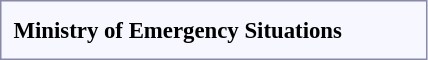<table style="border:1px solid #8888aa; background-color:#f7f8ff; padding:5px; font-size:95%; margin: 0px 12px 12px 0px;">
<tr style="text-align:center;">
<td rowspan=2><strong> Ministry of Emergency Situations</strong></td>
<td colspan=4 rowspan=2></td>
<td colspan=2></td>
<td colspan=2></td>
<td colspan=2></td>
<td colspan=2></td>
<td colspan=2></td>
<td colspan=2></td>
<td colspan=2></td>
<td colspan=2></td>
<td colspan=2></td>
<td colspan=2></td>
<td colspan=12></td>
</tr>
<tr style="text-align:center;">
<td colspan=2><br></td>
<td colspan=2><br></td>
<td colspan=2><br></td>
<td colspan=2><br></td>
<td colspan=2><br></td>
<td colspan=2><br></td>
<td colspan=2><br></td>
<td colspan=2><br></td>
<td colspan=2><br></td>
<td colspan=2><br></td>
<td colspan=12><br></td>
</tr>
</table>
